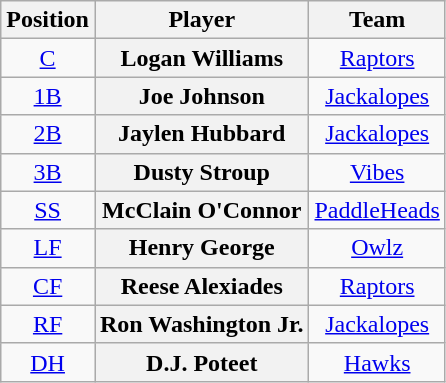<table class="wikitable sortable plainrowheaders" style="text-align:center;">
<tr>
<th scope="col">Position</th>
<th scope="col">Player</th>
<th scope="col">Team</th>
</tr>
<tr>
<td><a href='#'>C</a></td>
<th scope="row" style="text-align:center">Logan Williams</th>
<td><a href='#'>Raptors</a></td>
</tr>
<tr>
<td><a href='#'>1B</a></td>
<th scope="row" style="text-align:center">Joe Johnson</th>
<td><a href='#'>Jackalopes</a></td>
</tr>
<tr>
<td><a href='#'>2B</a></td>
<th scope="row" style="text-align:center">Jaylen Hubbard</th>
<td><a href='#'>Jackalopes</a></td>
</tr>
<tr>
<td><a href='#'>3B</a></td>
<th scope="row" style="text-align:center">Dusty Stroup</th>
<td><a href='#'>Vibes</a></td>
</tr>
<tr>
<td><a href='#'>SS</a></td>
<th scope="row" style="text-align:center">McClain O'Connor</th>
<td><a href='#'>PaddleHeads</a></td>
</tr>
<tr>
<td><a href='#'>LF</a></td>
<th scope="row" style="text-align:center">Henry George</th>
<td><a href='#'>Owlz</a></td>
</tr>
<tr>
<td><a href='#'>CF</a></td>
<th scope="row" style="text-align:center">Reese Alexiades</th>
<td><a href='#'>Raptors</a></td>
</tr>
<tr>
<td><a href='#'>RF</a></td>
<th scope="row" style="text-align:center">Ron Washington Jr.</th>
<td><a href='#'>Jackalopes</a></td>
</tr>
<tr>
<td><a href='#'>DH</a></td>
<th scope="row" style="text-align:center">D.J. Poteet</th>
<td><a href='#'>Hawks</a></td>
</tr>
</table>
